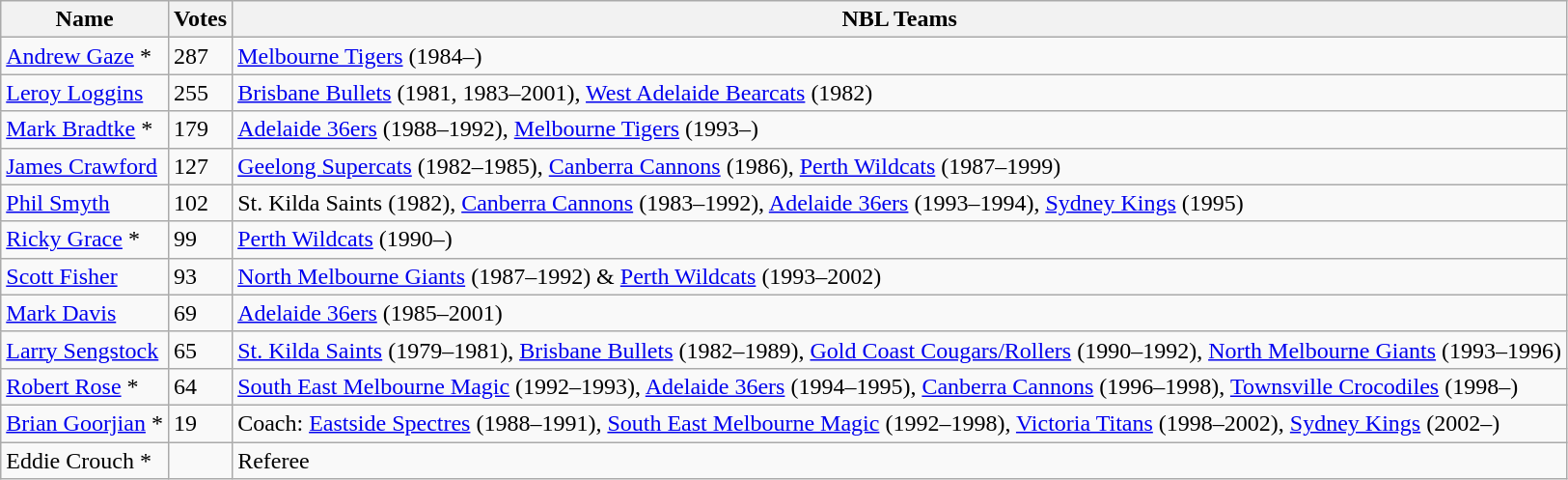<table class="wikitable">
<tr>
<th>Name</th>
<th>Votes</th>
<th>NBL Teams</th>
</tr>
<tr>
<td><a href='#'>Andrew Gaze</a> *</td>
<td>287</td>
<td><a href='#'>Melbourne Tigers</a> (1984–)</td>
</tr>
<tr>
<td><a href='#'>Leroy Loggins</a></td>
<td>255</td>
<td><a href='#'>Brisbane Bullets</a> (1981, 1983–2001), <a href='#'>West Adelaide Bearcats</a> (1982)</td>
</tr>
<tr>
<td><a href='#'>Mark Bradtke</a> *</td>
<td>179</td>
<td><a href='#'>Adelaide 36ers</a> (1988–1992), <a href='#'>Melbourne Tigers</a> (1993–)</td>
</tr>
<tr>
<td><a href='#'>James Crawford</a></td>
<td>127</td>
<td><a href='#'>Geelong Supercats</a> (1982–1985), <a href='#'>Canberra Cannons</a> (1986), <a href='#'>Perth Wildcats</a> (1987–1999)</td>
</tr>
<tr>
<td><a href='#'>Phil Smyth</a></td>
<td>102</td>
<td>St. Kilda Saints (1982), <a href='#'>Canberra Cannons</a> (1983–1992), <a href='#'>Adelaide 36ers</a> (1993–1994), <a href='#'>Sydney Kings</a> (1995)</td>
</tr>
<tr>
<td><a href='#'>Ricky Grace</a> *</td>
<td>99</td>
<td><a href='#'>Perth Wildcats</a> (1990–)</td>
</tr>
<tr>
<td><a href='#'>Scott Fisher</a></td>
<td>93</td>
<td><a href='#'>North Melbourne Giants</a> (1987–1992) & <a href='#'>Perth Wildcats</a> (1993–2002)</td>
</tr>
<tr>
<td><a href='#'>Mark Davis</a></td>
<td>69</td>
<td><a href='#'>Adelaide 36ers</a> (1985–2001)</td>
</tr>
<tr>
<td><a href='#'>Larry Sengstock</a></td>
<td>65</td>
<td><a href='#'>St. Kilda Saints</a> (1979–1981), <a href='#'>Brisbane Bullets</a> (1982–1989), <a href='#'>Gold Coast Cougars/Rollers</a> (1990–1992), <a href='#'>North Melbourne Giants</a> (1993–1996)</td>
</tr>
<tr>
<td><a href='#'>Robert Rose</a> *</td>
<td>64</td>
<td><a href='#'>South East Melbourne Magic</a> (1992–1993), <a href='#'>Adelaide 36ers</a> (1994–1995), <a href='#'>Canberra Cannons</a> (1996–1998), <a href='#'>Townsville Crocodiles</a> (1998–)</td>
</tr>
<tr>
<td><a href='#'>Brian Goorjian</a> *</td>
<td>19</td>
<td>Coach: <a href='#'>Eastside Spectres</a> (1988–1991), <a href='#'>South East Melbourne Magic</a> (1992–1998), <a href='#'>Victoria Titans</a> (1998–2002), <a href='#'>Sydney Kings</a> (2002–)</td>
</tr>
<tr>
<td>Eddie Crouch *</td>
<td></td>
<td>Referee</td>
</tr>
</table>
